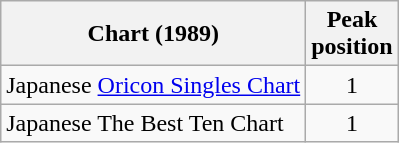<table class="wikitable">
<tr>
<th>Chart (1989)</th>
<th>Peak<br>position</th>
</tr>
<tr>
<td>Japanese <a href='#'>Oricon Singles Chart</a></td>
<td align="center">1</td>
</tr>
<tr>
<td>Japanese The Best Ten Chart</td>
<td align="center">1</td>
</tr>
</table>
